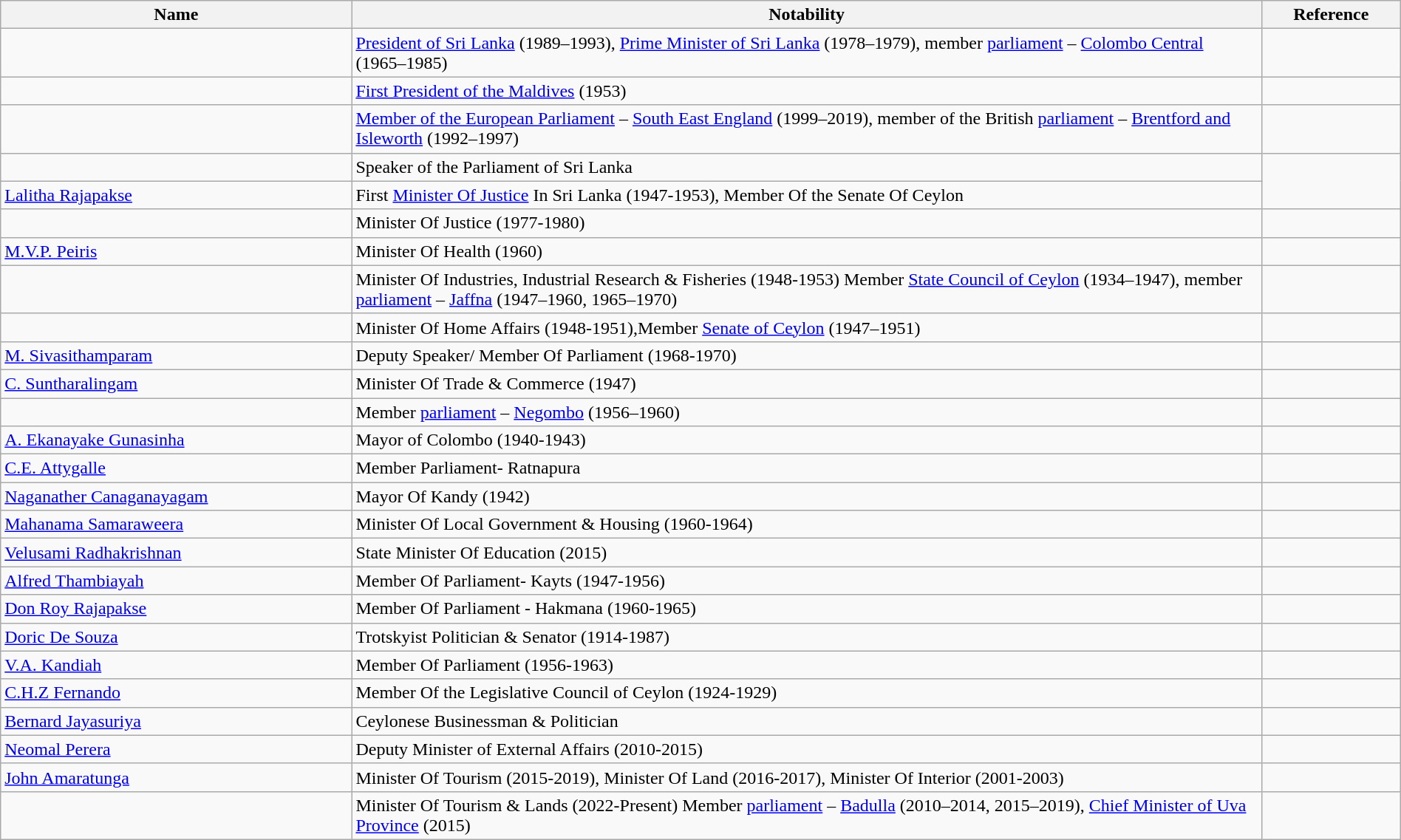<table class="wikitable sortable" style="width:100%">
<tr>
<th style="width:*;">Name</th>
<th class="unsortable" style="width:65%;">Notability</th>
<th class="unsortable" style="width:*;">Reference</th>
</tr>
<tr>
<td></td>
<td><a href='#'>President of Sri Lanka</a> (1989–1993), <a href='#'>Prime Minister of Sri Lanka</a> (1978–1979), member <a href='#'>parliament</a> – <a href='#'>Colombo Central</a> (1965–1985)</td>
<td style="text-align:center;"></td>
</tr>
<tr>
<td></td>
<td><a href='#'>First President of the Maldives</a> (1953)</td>
<td style="text-align:center;"></td>
</tr>
<tr>
<td></td>
<td><a href='#'>Member of the European Parliament</a> – <a href='#'>South East England</a> (1999–2019), member of the British <a href='#'>parliament</a> – <a href='#'>Brentford and Isleworth</a> (1992–1997)</td>
<td></td>
</tr>
<tr>
<td></td>
<td>Speaker of the Parliament of Sri Lanka</td>
</tr>
<tr>
<td><a href='#'>Lalitha Rajapakse</a></td>
<td>First <a href='#'>Minister Of Justice</a> In Sri Lanka (1947-1953), Member Of the Senate Of Ceylon</td>
</tr>
<tr>
<td></td>
<td>Minister Of Justice (1977-1980)</td>
<td></td>
</tr>
<tr>
<td><a href='#'>M.V.P. Peiris</a></td>
<td>Minister Of Health (1960)</td>
<td></td>
</tr>
<tr>
<td></td>
<td>Minister Of Industries, Industrial Research & Fisheries (1948-1953) Member <a href='#'>State Council of Ceylon</a> (1934–1947), member <a href='#'>parliament</a> – <a href='#'>Jaffna</a> (1947–1960, 1965–1970)</td>
<td style="text-align:center;"></td>
</tr>
<tr>
<td></td>
<td>Minister Of Home Affairs (1948-1951),Member <a href='#'>Senate of Ceylon</a> (1947–1951)</td>
<td></td>
</tr>
<tr>
<td><a href='#'>M. Sivasithamparam</a></td>
<td>Deputy Speaker/ Member Of Parliament (1968-1970)</td>
<td></td>
</tr>
<tr>
<td><a href='#'>C. Suntharalingam</a></td>
<td>Minister Of Trade & Commerce (1947)</td>
<td></td>
</tr>
<tr>
<td></td>
<td>Member <a href='#'>parliament</a> – <a href='#'>Negombo</a> (1956–1960)</td>
<td></td>
</tr>
<tr>
<td><a href='#'>A. Ekanayake Gunasinha</a></td>
<td>Mayor of Colombo (1940-1943)</td>
<td></td>
</tr>
<tr>
<td><a href='#'>C.E. Attygalle</a></td>
<td>Member Parliament- Ratnapura</td>
<td></td>
</tr>
<tr>
<td><a href='#'>Naganather Canaganayagam</a></td>
<td>Mayor Of Kandy (1942)</td>
<td></td>
</tr>
<tr>
<td><a href='#'>Mahanama Samaraweera</a></td>
<td>Minister Of Local Government & Housing (1960-1964)</td>
<td></td>
</tr>
<tr>
<td><a href='#'>Velusami Radhakrishnan</a></td>
<td>State Minister Of Education (2015)</td>
<td></td>
</tr>
<tr>
<td><a href='#'>Alfred Thambiayah</a></td>
<td>Member Of Parliament- Kayts (1947-1956)</td>
<td></td>
</tr>
<tr>
<td><a href='#'>Don Roy Rajapakse</a></td>
<td>Member Of Parliament - Hakmana (1960-1965)</td>
<td></td>
</tr>
<tr>
<td><a href='#'>Doric De Souza</a></td>
<td>Trotskyist Politician & Senator (1914-1987)</td>
<td></td>
</tr>
<tr>
<td><a href='#'>V.A. Kandiah</a></td>
<td>Member Of Parliament (1956-1963)</td>
<td></td>
</tr>
<tr>
<td><a href='#'>C.H.Z Fernando</a></td>
<td>Member Of the Legislative Council of Ceylon (1924-1929)</td>
<td></td>
</tr>
<tr>
<td><a href='#'>Bernard Jayasuriya</a></td>
<td>Ceylonese Businessman & Politician</td>
<td></td>
</tr>
<tr>
<td><a href='#'>Neomal Perera</a></td>
<td>Deputy Minister of External Affairs (2010-2015)</td>
<td></td>
</tr>
<tr>
<td><a href='#'>John Amaratunga</a></td>
<td>Minister Of Tourism (2015-2019), Minister Of Land (2016-2017), Minister Of Interior (2001-2003)</td>
<td></td>
</tr>
<tr>
<td></td>
<td>Minister Of Tourism & Lands (2022-Present) Member <a href='#'>parliament</a> – <a href='#'>Badulla</a> (2010–2014, 2015–2019), <a href='#'>Chief Minister of Uva Province</a> (2015)</td>
<td></td>
</tr>
</table>
